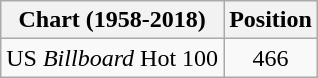<table class="wikitable plainrowheaders">
<tr>
<th>Chart (1958-2018)</th>
<th>Position</th>
</tr>
<tr>
<td>US <em>Billboard</em> Hot 100</td>
<td style="text-align:center;">466</td>
</tr>
</table>
